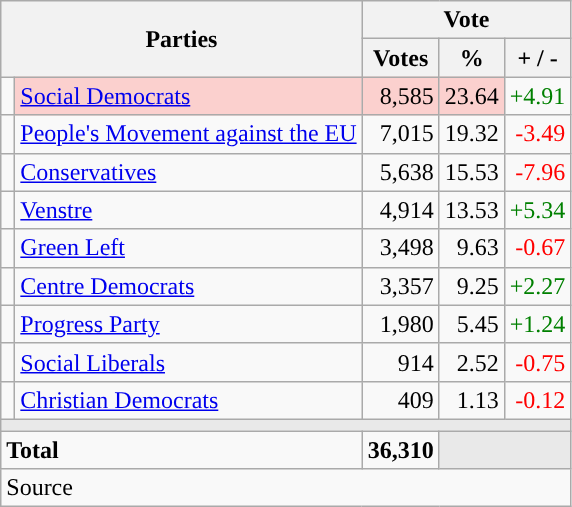<table class="wikitable" style="text-align:right;">
<tr>
<th style="text-align:centre;" rowspan="2" colspan="2" width="225">Parties</th>
<th colspan="3">Vote</th>
</tr>
<tr>
<th width="15">Votes</th>
<th width="15">%</th>
<th width="15">+ / -</th>
</tr>
<tr>
<td width="2" style="color:inherit;background:"></td>
<td bgcolor=#fbd0ce   align="left"><a href='#'>Social Democrats</a></td>
<td bgcolor=#fbd0ce>8,585</td>
<td bgcolor=#fbd0ce>23.64</td>
<td style=color:green;>+4.91</td>
</tr>
<tr>
<td width="2" style="color:inherit;background:"></td>
<td align="left"><a href='#'>People's Movement against the EU</a></td>
<td>7,015</td>
<td>19.32</td>
<td style=color:red;>-3.49</td>
</tr>
<tr>
<td width="2" style="color:inherit;background:"></td>
<td align="left"><a href='#'>Conservatives</a></td>
<td>5,638</td>
<td>15.53</td>
<td style=color:red;>-7.96</td>
</tr>
<tr>
<td width="2" style="color:inherit;background:"></td>
<td align="left"><a href='#'>Venstre</a></td>
<td>4,914</td>
<td>13.53</td>
<td style=color:green;>+5.34</td>
</tr>
<tr>
<td width="2" style="color:inherit;background:"></td>
<td align="left"><a href='#'>Green Left</a></td>
<td>3,498</td>
<td>9.63</td>
<td style=color:red;>-0.67</td>
</tr>
<tr>
<td width="2" style="color:inherit;background:"></td>
<td align="left"><a href='#'>Centre Democrats</a></td>
<td>3,357</td>
<td>9.25</td>
<td style=color:green;>+2.27</td>
</tr>
<tr>
<td width="2" style="color:inherit;background:"></td>
<td align="left"><a href='#'>Progress Party</a></td>
<td>1,980</td>
<td>5.45</td>
<td style=color:green;>+1.24</td>
</tr>
<tr>
<td width="2" style="color:inherit;background:"></td>
<td align="left"><a href='#'>Social Liberals</a></td>
<td>914</td>
<td>2.52</td>
<td style=color:red;>-0.75</td>
</tr>
<tr>
<td width="2" style="color:inherit;background:"></td>
<td align="left"><a href='#'>Christian Democrats</a></td>
<td>409</td>
<td>1.13</td>
<td style=color:red;>-0.12</td>
</tr>
<tr>
<td colspan="7" bgcolor="#E9E9E9"></td>
</tr>
<tr>
<td align="left" colspan="2"><strong>Total</strong></td>
<td><strong>36,310</strong></td>
<td bgcolor="#E9E9E9" colspan="2"></td>
</tr>
<tr>
<td align="left" colspan="6">Source</td>
</tr>
</table>
